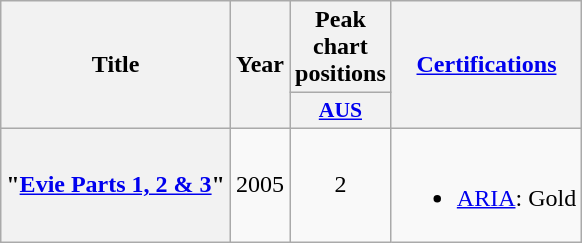<table class="wikitable plainrowheaders" style="text-align:center;" border="1">
<tr>
<th scope="col" rowspan="2">Title</th>
<th scope="col" rowspan="2">Year</th>
<th scope="col" colspan="1">Peak chart positions</th>
<th scope="col" rowspan="2"><a href='#'>Certifications</a></th>
</tr>
<tr>
<th scope="col" style="width:3em;font-size:90%;"><a href='#'>AUS</a><br></th>
</tr>
<tr>
<th scope="row">"<a href='#'>Evie Parts 1, 2 & 3</a>"</th>
<td>2005</td>
<td>2</td>
<td><br><ul><li><a href='#'>ARIA</a>: Gold</li></ul></td>
</tr>
</table>
